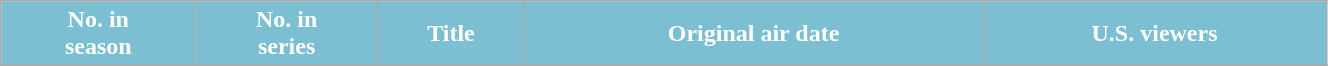<table class="wikitable plainrowheaders" width="70%">
<tr>
<th style="background-color: #7CBFD2; color:white;">No. in<br>season</th>
<th style="background-color: #7CBFD2; color:white;">No. in<br>series</th>
<th style="background-color: #7CBFD2; color:white;">Title</th>
<th style="background-color: #7CBFD2; color:white;">Original air date</th>
<th style="background-color: #7CBFD2; color:white;">U.S. viewers</th>
</tr>
<tr>
</tr>
</table>
